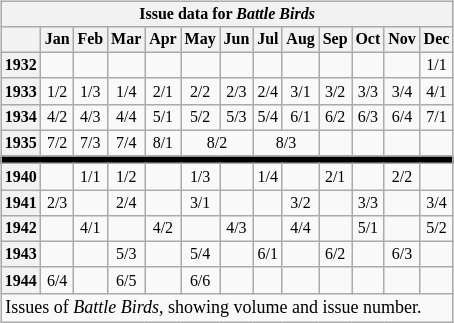<table class="wikitable collapsible" style="font-size: 8pt; line-height: 9pt; margin-left: 2em; text-align: center; float: right">
<tr>
<th colspan="13">Issue data for <em>Battle Birds</em></th>
</tr>
<tr>
<th></th>
<th>Jan</th>
<th>Feb</th>
<th>Mar</th>
<th>Apr</th>
<th>May</th>
<th>Jun</th>
<th>Jul</th>
<th>Aug</th>
<th>Sep</th>
<th>Oct</th>
<th>Nov</th>
<th>Dec</th>
</tr>
<tr>
<th>1932</th>
<td></td>
<td></td>
<td></td>
<td></td>
<td></td>
<td></td>
<td></td>
<td></td>
<td></td>
<td></td>
<td></td>
<td>1/1</td>
</tr>
<tr>
<th>1933</th>
<td>1/2</td>
<td>1/3</td>
<td>1/4</td>
<td>2/1</td>
<td>2/2</td>
<td>2/3</td>
<td>2/4</td>
<td>3/1</td>
<td>3/2</td>
<td>3/3</td>
<td>3/4</td>
<td>4/1</td>
</tr>
<tr>
<th>1934</th>
<td>4/2</td>
<td>4/3</td>
<td>4/4</td>
<td>5/1</td>
<td>5/2</td>
<td>5/3</td>
<td>5/4</td>
<td>6/1</td>
<td>6/2</td>
<td>6/3</td>
<td>6/4</td>
<td>7/1</td>
</tr>
<tr>
<th>1935</th>
<td>7/2</td>
<td>7/3</td>
<td>7/4</td>
<td>8/1</td>
<td colspan="2">8/2</td>
<td colspan="2">8/3</td>
<td></td>
<td></td>
<td></td>
<td></td>
</tr>
<tr>
<td style="line-height: 0pt;" colspan="13" bgcolor=#000000></td>
</tr>
<tr>
<th>1940</th>
<td></td>
<td>1/1</td>
<td>1/2</td>
<td></td>
<td>1/3</td>
<td></td>
<td>1/4</td>
<td></td>
<td>2/1</td>
<td></td>
<td>2/2</td>
<td></td>
</tr>
<tr>
<th>1941</th>
<td>2/3</td>
<td></td>
<td>2/4</td>
<td></td>
<td>3/1</td>
<td></td>
<td></td>
<td>3/2</td>
<td></td>
<td>3/3</td>
<td></td>
<td>3/4</td>
</tr>
<tr>
<th>1942</th>
<td></td>
<td>4/1</td>
<td></td>
<td>4/2</td>
<td></td>
<td>4/3</td>
<td></td>
<td>4/4</td>
<td></td>
<td>5/1</td>
<td></td>
<td>5/2</td>
</tr>
<tr>
<th>1943</th>
<td></td>
<td></td>
<td>5/3</td>
<td></td>
<td>5/4</td>
<td></td>
<td>6/1</td>
<td></td>
<td>6/2</td>
<td></td>
<td>6/3</td>
<td></td>
</tr>
<tr>
<th>1944</th>
<td>6/4</td>
<td></td>
<td>6/5</td>
<td></td>
<td>6/6</td>
<td></td>
<td></td>
<td></td>
<td></td>
<td></td>
<td></td>
</tr>
<tr>
<td colspan="13" style="font-size: 9pt; text-align:left; line-height: 10pt;">Issues of <em>Battle Birds</em>, showing volume and issue number.</td>
</tr>
</table>
